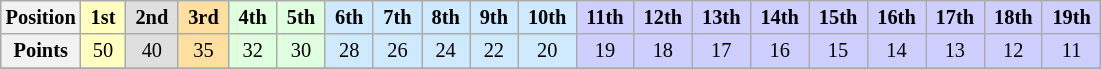<table class="wikitable" style="font-size:85%; text-align:center">
<tr>
<th>Position</th>
<td style="background:#FFFFBF;"> <strong>1st</strong> </td>
<td style="background:#DFDFDF;"> <strong>2nd</strong> </td>
<td style="background:#FFDF9F;"> <strong>3rd</strong> </td>
<td style="background:#DFFFDF;"> <strong>4th</strong> </td>
<td style="background:#DFFFDF;"> <strong>5th</strong> </td>
<td style="background:#CFEAFF;"> <strong>6th</strong> </td>
<td style="background:#CFEAFF;"> <strong>7th</strong> </td>
<td style="background:#CFEAFF;"> <strong>8th</strong> </td>
<td style="background:#CFEAFF;"> <strong>9th</strong> </td>
<td style="background:#CFEAFF;"> <strong>10th</strong> </td>
<td style="background:#CFCFFF;"> <strong>11th</strong> </td>
<td style="background:#CFCFFF;"> <strong>12th</strong> </td>
<td style="background:#CFCFFF;"> <strong>13th</strong> </td>
<td style="background:#CFCFFF;"> <strong>14th</strong> </td>
<td style="background:#CFCFFF;"> <strong>15th</strong> </td>
<td style="background:#CFCFFF;"> <strong>16th</strong> </td>
<td style="background:#CFCFFF;"> <strong>17th</strong> </td>
<td style="background:#CFCFFF;"> <strong>18th</strong> </td>
<td style="background:#CFCFFF;"> <strong>19th</strong> </td>
</tr>
<tr>
<th>Points</th>
<td style="background:#FFFFBF;">50</td>
<td style="background:#DFDFDF;">40</td>
<td style="background:#FFDF9F;">35</td>
<td style="background:#DFFFDF;">32</td>
<td style="background:#DFFFDF;">30</td>
<td style="background:#CFEAFF;">28</td>
<td style="background:#CFEAFF;">26</td>
<td style="background:#CFEAFF;">24</td>
<td style="background:#CFEAFF;">22</td>
<td style="background:#CFEAFF;">20</td>
<td style="background:#CFCFFF;">19</td>
<td style="background:#CFCFFF;">18</td>
<td style="background:#CFCFFF;">17</td>
<td style="background:#CFCFFF;">16</td>
<td style="background:#CFCFFF;">15</td>
<td style="background:#CFCFFF;">14</td>
<td style="background:#CFCFFF;">13</td>
<td style="background:#CFCFFF;">12</td>
<td style="background:#CFCFFF;">11</td>
</tr>
<tr>
</tr>
</table>
